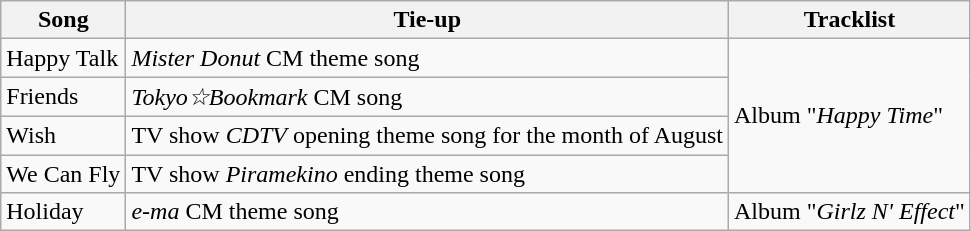<table class="wikitable">
<tr>
<th>Song</th>
<th>Tie-up</th>
<th>Tracklist</th>
</tr>
<tr>
<td>Happy Talk</td>
<td><em>Mister Donut</em> CM theme song</td>
<td rowspan="4">Album "<em>Happy Time</em>"</td>
</tr>
<tr>
<td>Friends</td>
<td><em>Tokyo☆Bookmark</em> CM song</td>
</tr>
<tr>
<td>Wish</td>
<td>TV show <em>CDTV</em> opening theme song for the month of August</td>
</tr>
<tr>
<td>We Can Fly</td>
<td>TV show <em>Piramekino</em> ending theme song</td>
</tr>
<tr>
<td>Holiday</td>
<td><em>e-ma</em> CM theme song</td>
<td>Album "<em>Girlz N' Effect</em>"</td>
</tr>
</table>
